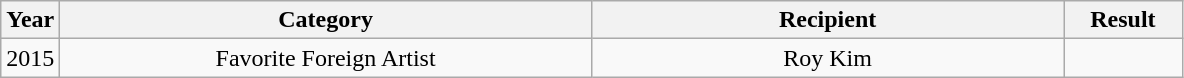<table class="wikitable" style="text-align:center">
<tr>
<th width="5%">Year</th>
<th width="45%">Category</th>
<th width="40%">Recipient</th>
<th width="10%">Result</th>
</tr>
<tr>
<td>2015</td>
<td>Favorite Foreign Artist</td>
<td>Roy Kim</td>
<td></td>
</tr>
</table>
